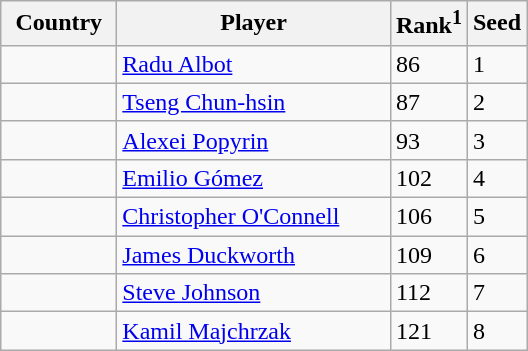<table class="sortable wikitable">
<tr>
<th width="70">Country</th>
<th width="175">Player</th>
<th>Rank<sup>1</sup></th>
<th>Seed</th>
</tr>
<tr>
<td></td>
<td><a href='#'>Radu Albot</a></td>
<td>86</td>
<td>1</td>
</tr>
<tr>
<td></td>
<td><a href='#'>Tseng Chun-hsin</a></td>
<td>87</td>
<td>2</td>
</tr>
<tr>
<td></td>
<td><a href='#'>Alexei Popyrin</a></td>
<td>93</td>
<td>3</td>
</tr>
<tr>
<td></td>
<td><a href='#'>Emilio Gómez</a></td>
<td>102</td>
<td>4</td>
</tr>
<tr>
<td></td>
<td><a href='#'>Christopher O'Connell</a></td>
<td>106</td>
<td>5</td>
</tr>
<tr>
<td></td>
<td><a href='#'>James Duckworth</a></td>
<td>109</td>
<td>6</td>
</tr>
<tr>
<td></td>
<td><a href='#'>Steve Johnson</a></td>
<td>112</td>
<td>7</td>
</tr>
<tr>
<td></td>
<td><a href='#'>Kamil Majchrzak</a></td>
<td>121</td>
<td>8</td>
</tr>
</table>
